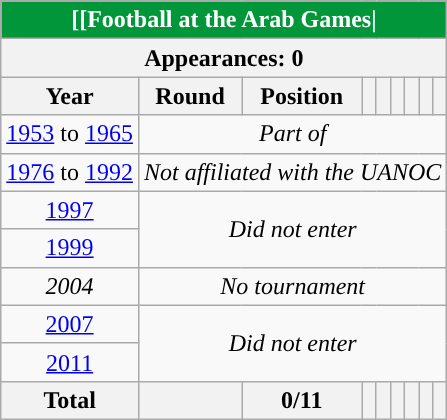<table class="wikitable" style="text-align: center;">
<tr>
<th colspan=9 style="background:#009639; color:white; ">[[Football at the Arab Games|</th>
</tr>
<tr>
<th colspan=9>Appearances: 0</th>
</tr>
<tr>
<th>Year</th>
<th>Round</th>
<th>Position</th>
<th></th>
<th></th>
<th></th>
<th></th>
<th></th>
<th></th>
</tr>
<tr>
<td> <a href='#'>1953</a> to  <a href='#'>1965</a></td>
<td colspan=8><em>Part of </em></td>
</tr>
<tr>
<td> <a href='#'>1976</a> to  <a href='#'>1992</a></td>
<td colspan=8><em>Not affiliated with the UANOC</em></td>
</tr>
<tr>
<td> <a href='#'>1997</a></td>
<td colspan=8 rowspan=2><em>Did not enter</em></td>
</tr>
<tr>
<td> <a href='#'>1999</a></td>
</tr>
<tr>
<td> <em>2004</em></td>
<td colspan=8><em>No tournament</em></td>
</tr>
<tr>
<td> <a href='#'>2007</a></td>
<td colspan=8 rowspan=2><em>Did not enter</em></td>
</tr>
<tr>
<td> <a href='#'>2011</a></td>
</tr>
<tr>
<th>Total</th>
<th></th>
<th>0/11</th>
<th></th>
<th></th>
<th></th>
<th></th>
<th></th>
<th></th>
</tr>
</table>
